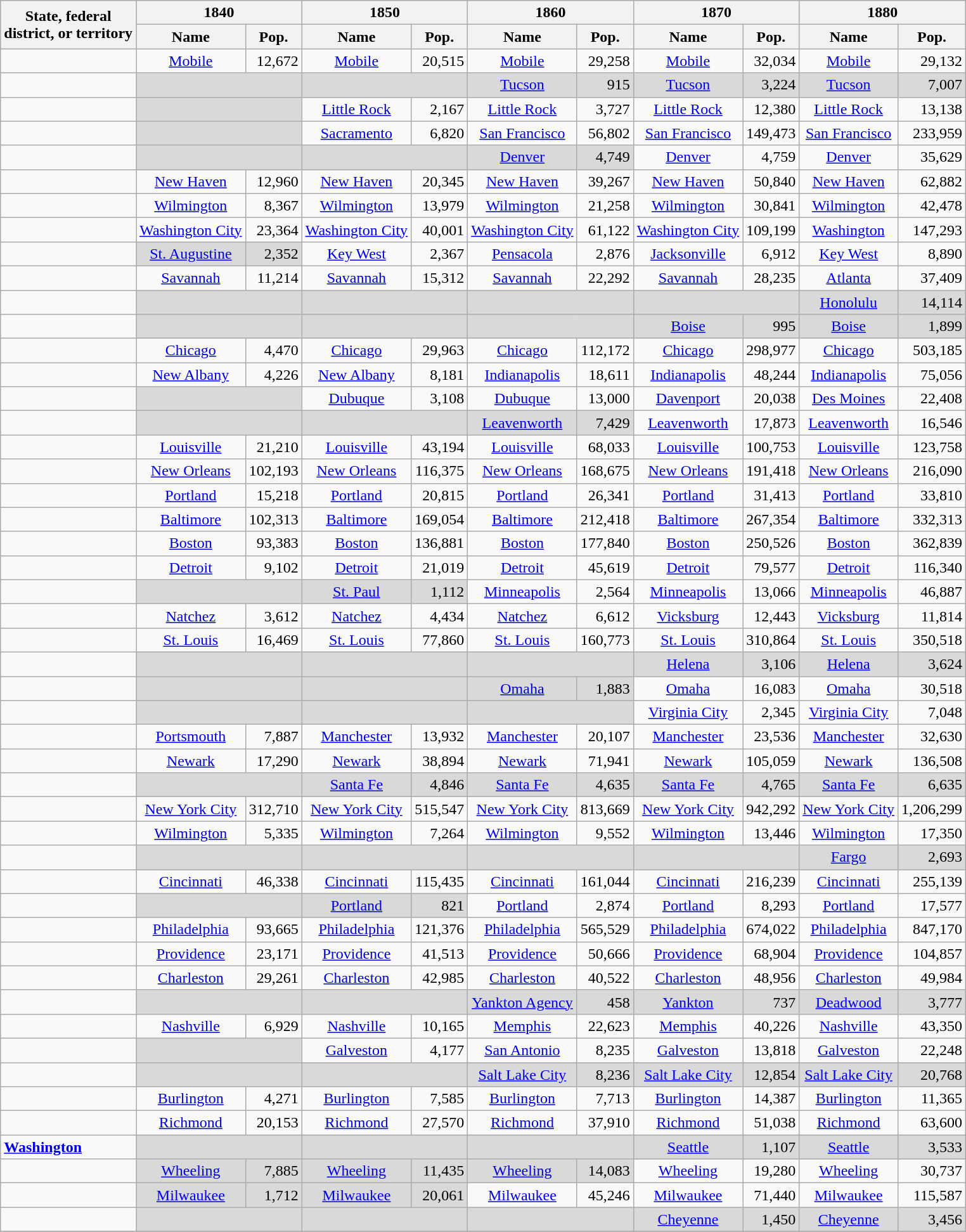<table class="wikitable sortable" style="font-size:100%">
<tr bgcolor="#CCCCCC">
<th rowspan=2>State, federal<br>district, or territory</th>
<th colspan=2>1840</th>
<th colspan=2>1850</th>
<th colspan=2>1860</th>
<th colspan=2>1870</th>
<th colspan=2>1880</th>
</tr>
<tr>
<th>Name</th>
<th data-sort-type="number">Pop.</th>
<th>Name</th>
<th data-sort-type="number">Pop.</th>
<th>Name</th>
<th data-sort-type="number">Pop.</th>
<th>Name</th>
<th data-sort-type="number">Pop.</th>
<th>Name</th>
<th data-sort-type="number">Pop.</th>
</tr>
<tr>
<td height="13" align="left"><strong></strong></td>
<td align="center"><a href='#'>Mobile</a></td>
<td align="right">12,672</td>
<td align="center"><a href='#'>Mobile</a></td>
<td align="right">20,515</td>
<td align="center"><a href='#'>Mobile</a></td>
<td align="right">29,258</td>
<td align="center"><a href='#'>Mobile</a></td>
<td align="right">32,034</td>
<td align="center"><a href='#'>Mobile</a></td>
<td align="right">29,132</td>
</tr>
<tr>
<td height="13" align="left"><strong></strong></td>
<td style="background-color:#D9D9D9" colspan="2" align="center"></td>
<td style="background-color:#D9D9D9" colspan="2" align="center"></td>
<td style="background-color:#D9D9D9" align="center"><a href='#'>Tucson</a></td>
<td style="background-color:#D9D9D9" align="right">915</td>
<td style="background-color:#D9D9D9" align="center"><a href='#'>Tucson</a></td>
<td style="background-color:#D9D9D9" align="right">3,224</td>
<td style="background-color:#D9D9D9" align="center"><a href='#'>Tucson</a></td>
<td style="background-color:#D9D9D9" align="right">7,007</td>
</tr>
<tr>
<td height="13" align="left"><strong></strong></td>
<td style="background-color:#D9D9D9" colspan="2" align="center"></td>
<td align="center"><a href='#'>Little Rock</a></td>
<td align="right">2,167</td>
<td align="center"><a href='#'>Little Rock</a></td>
<td align="right">3,727</td>
<td align="center"><a href='#'>Little Rock</a></td>
<td align="right">12,380</td>
<td align="center"><a href='#'>Little Rock</a></td>
<td align="right">13,138</td>
</tr>
<tr>
<td height="13" align="left"><strong></strong></td>
<td style="background-color:#D9D9D9" colspan="2" align="center"></td>
<td align="center"><a href='#'>Sacramento</a></td>
<td align="right">6,820</td>
<td align="center"><a href='#'>San Francisco</a></td>
<td align="right">56,802</td>
<td align="center"><a href='#'>San Francisco</a></td>
<td align="right">149,473</td>
<td align="center"><a href='#'>San Francisco</a></td>
<td align="right">233,959</td>
</tr>
<tr>
<td height="13" align="left"><strong></strong></td>
<td style="background-color:#D9D9D9" colspan="2" align="center"></td>
<td style="background-color:#D9D9D9" colspan="2" align="center"></td>
<td style="background-color:#D9D9D9" align="center"><a href='#'>Denver</a></td>
<td style="background-color:#D9D9D9" align="right">4,749</td>
<td align="center"><a href='#'>Denver</a></td>
<td align="right">4,759</td>
<td align="center"><a href='#'>Denver</a></td>
<td align="right">35,629</td>
</tr>
<tr>
<td height="13" align="left"><strong></strong></td>
<td align="center"><a href='#'>New Haven</a></td>
<td align="right">12,960</td>
<td align="center"><a href='#'>New Haven</a></td>
<td align="right">20,345</td>
<td align="center"><a href='#'>New Haven</a></td>
<td align="right">39,267</td>
<td align="center"><a href='#'>New Haven</a></td>
<td align="right">50,840</td>
<td align="center"><a href='#'>New Haven</a></td>
<td align="right">62,882</td>
</tr>
<tr>
<td height="13" align="left"><strong></strong></td>
<td align="center"><a href='#'>Wilmington</a></td>
<td align="right">8,367</td>
<td align="center"><a href='#'>Wilmington</a></td>
<td align="right">13,979</td>
<td align="center"><a href='#'>Wilmington</a></td>
<td align="right">21,258</td>
<td align="center"><a href='#'>Wilmington</a></td>
<td align="right">30,841</td>
<td align="center"><a href='#'>Wilmington</a></td>
<td align="right">42,478</td>
</tr>
<tr>
<td height="13" align="left"><strong></strong></td>
<td align="center"><a href='#'>Washington City</a></td>
<td align="right">23,364</td>
<td align="center"><a href='#'>Washington City</a></td>
<td align="right">40,001</td>
<td align="center"><a href='#'>Washington City</a></td>
<td align="right">61,122</td>
<td align="center"><a href='#'>Washington City</a></td>
<td align="right">109,199</td>
<td align="center"><a href='#'>Washington</a></td>
<td align="right">147,293</td>
</tr>
<tr>
<td height="13" align="left"><strong></strong></td>
<td style="background-color:#D9D9D9" align="center"><a href='#'>St. Augustine</a></td>
<td style="background-color:#D9D9D9" align="right">2,352</td>
<td align="center"><a href='#'>Key West</a></td>
<td align="right">2,367</td>
<td align="center"><a href='#'>Pensacola</a></td>
<td align="right">2,876</td>
<td align="center"><a href='#'>Jacksonville</a></td>
<td align="right">6,912</td>
<td align="center"><a href='#'>Key West</a></td>
<td align="right">8,890</td>
</tr>
<tr>
<td height="13" align="left"><strong></strong></td>
<td align="center"><a href='#'>Savannah</a></td>
<td align="right">11,214</td>
<td align="center"><a href='#'>Savannah</a></td>
<td align="right">15,312</td>
<td align="center"><a href='#'>Savannah</a></td>
<td align="right">22,292</td>
<td align="center"><a href='#'>Savannah</a></td>
<td align="right">28,235</td>
<td align="center"><a href='#'>Atlanta</a></td>
<td align="right">37,409</td>
</tr>
<tr>
<td height="13" align="left"><strong></strong></td>
<td style="background-color:#D9D9D9" colspan="2" align="center"></td>
<td style="background-color:#D9D9D9" colspan="2" align="center"></td>
<td style="background-color:#D9D9D9" colspan="2" align="center"></td>
<td style="background-color:#D9D9D9" colspan="2" align="center"></td>
<td style="background-color:#D9D9D9" align="center"><a href='#'>Honolulu</a></td>
<td style="background-color:#D9D9D9" align="right">14,114</td>
</tr>
<tr>
<td height="13" align="left"><strong></strong></td>
<td style="background-color:#D9D9D9" colspan="2" align="center"></td>
<td style="background-color:#D9D9D9" colspan="2" align="center"></td>
<td style="background-color:#D9D9D9" colspan="2" align="center"></td>
<td style="background-color:#D9D9D9" align="center"><a href='#'>Boise</a></td>
<td style="background-color:#D9D9D9" align="right">995</td>
<td style="background-color:#D9D9D9" align="center"><a href='#'>Boise</a></td>
<td style="background-color:#D9D9D9" align="right">1,899</td>
</tr>
<tr>
<td height="13" align="left"><strong></strong></td>
<td align="center"><a href='#'>Chicago</a></td>
<td align="right">4,470</td>
<td align="center"><a href='#'>Chicago</a></td>
<td align="right">29,963</td>
<td align="center"><a href='#'>Chicago</a></td>
<td align="right">112,172</td>
<td align="center"><a href='#'>Chicago</a></td>
<td align="right">298,977</td>
<td align="center"><a href='#'>Chicago</a></td>
<td align="right">503,185</td>
</tr>
<tr>
<td height="13" align="left"><strong></strong></td>
<td align="center"><a href='#'>New Albany</a></td>
<td align="right">4,226</td>
<td align="center"><a href='#'>New Albany</a></td>
<td align="right">8,181</td>
<td align="center"><a href='#'>Indianapolis</a></td>
<td align="right">18,611</td>
<td align="center"><a href='#'>Indianapolis</a></td>
<td align="right">48,244</td>
<td align="center"><a href='#'>Indianapolis</a></td>
<td align="right">75,056</td>
</tr>
<tr>
<td height="13" align="left"><strong></strong></td>
<td style="background-color:#D9D9D9" colspan="2" align="center"></td>
<td align="center"><a href='#'>Dubuque</a></td>
<td align="right">3,108</td>
<td align="center"><a href='#'>Dubuque</a></td>
<td align="right">13,000</td>
<td align="center"><a href='#'>Davenport</a></td>
<td align="right">20,038</td>
<td align="center"><a href='#'>Des Moines</a></td>
<td align="right">22,408</td>
</tr>
<tr>
<td height="13" align="left"><strong></strong></td>
<td style="background-color:#D9D9D9" colspan="2" align="center"></td>
<td style="background-color:#D9D9D9" colspan="2" align="center"></td>
<td style="background-color:#D9D9D9" align="center"><a href='#'>Leavenworth</a></td>
<td style="background-color:#D9D9D9" align="right">7,429</td>
<td align="center"><a href='#'>Leavenworth</a></td>
<td align="right">17,873</td>
<td align="center"><a href='#'>Leavenworth</a></td>
<td align="right">16,546</td>
</tr>
<tr>
<td height="13" align="left"><strong></strong></td>
<td align="center"><a href='#'>Louisville</a></td>
<td align="right">21,210</td>
<td align="center"><a href='#'>Louisville</a></td>
<td align="right">43,194</td>
<td align="center"><a href='#'>Louisville</a></td>
<td align="right">68,033</td>
<td align="center"><a href='#'>Louisville</a></td>
<td align="right">100,753</td>
<td align="center"><a href='#'>Louisville</a></td>
<td align="right">123,758</td>
</tr>
<tr>
<td height="13" align="left"><strong></strong></td>
<td align="center"><a href='#'>New Orleans</a></td>
<td align="right">102,193</td>
<td align="center"><a href='#'>New Orleans</a></td>
<td align="right">116,375</td>
<td align="center"><a href='#'>New Orleans</a></td>
<td align="right">168,675</td>
<td align="center"><a href='#'>New Orleans</a></td>
<td align="right">191,418</td>
<td align="center"><a href='#'>New Orleans</a></td>
<td align="right">216,090</td>
</tr>
<tr>
<td height="13" align="left"><strong></strong></td>
<td align="center"><a href='#'>Portland</a></td>
<td align="right">15,218</td>
<td align="center"><a href='#'>Portland</a></td>
<td align="right">20,815</td>
<td align="center"><a href='#'>Portland</a></td>
<td align="right">26,341</td>
<td align="center"><a href='#'>Portland</a></td>
<td align="right">31,413</td>
<td align="center"><a href='#'>Portland</a></td>
<td align="right">33,810</td>
</tr>
<tr>
<td height="13" align="left"><strong></strong></td>
<td align="center"><a href='#'>Baltimore</a></td>
<td align="right">102,313</td>
<td align="center"><a href='#'>Baltimore</a></td>
<td align="right">169,054</td>
<td align="center"><a href='#'>Baltimore</a></td>
<td align="right">212,418</td>
<td align="center"><a href='#'>Baltimore</a></td>
<td align="right">267,354</td>
<td align="center"><a href='#'>Baltimore</a></td>
<td align="right">332,313</td>
</tr>
<tr>
<td height="13" align="left"><strong></strong></td>
<td align="center"><a href='#'>Boston</a></td>
<td align="right">93,383</td>
<td align="center"><a href='#'>Boston</a></td>
<td align="right">136,881</td>
<td align="center"><a href='#'>Boston</a></td>
<td align="right">177,840</td>
<td align="center"><a href='#'>Boston</a></td>
<td align="right">250,526</td>
<td align="center"><a href='#'>Boston</a></td>
<td align="right">362,839</td>
</tr>
<tr>
<td height="13" align="left"><strong></strong></td>
<td align="center"><a href='#'>Detroit</a></td>
<td align="right">9,102</td>
<td align="center"><a href='#'>Detroit</a></td>
<td align="right">21,019</td>
<td align="center"><a href='#'>Detroit</a></td>
<td align="right">45,619</td>
<td align="center"><a href='#'>Detroit</a></td>
<td align="right">79,577</td>
<td align="center"><a href='#'>Detroit</a></td>
<td align="right">116,340</td>
</tr>
<tr>
<td height="13" align="left"><strong></strong></td>
<td style="background-color:#D9D9D9" colspan="2" align="center"></td>
<td style="background-color:#D9D9D9" align="center"><a href='#'>St. Paul</a></td>
<td style="background-color:#D9D9D9" align="right">1,112</td>
<td align="center"><a href='#'>Minneapolis</a></td>
<td align="right">2,564</td>
<td align="center"><a href='#'>Minneapolis</a></td>
<td align="right">13,066</td>
<td align="center"><a href='#'>Minneapolis</a></td>
<td align="right">46,887</td>
</tr>
<tr>
<td height="13" align="left"><strong></strong></td>
<td align="center"><a href='#'>Natchez</a></td>
<td align="right">3,612</td>
<td align="center"><a href='#'>Natchez</a></td>
<td align="right">4,434</td>
<td align="center"><a href='#'>Natchez</a></td>
<td align="right">6,612</td>
<td align="center"><a href='#'>Vicksburg</a></td>
<td align="right">12,443</td>
<td align="center"><a href='#'>Vicksburg</a></td>
<td align="right">11,814</td>
</tr>
<tr>
<td height="13" align="left"><strong></strong></td>
<td align="center"><a href='#'>St. Louis</a></td>
<td align="right">16,469</td>
<td align="center"><a href='#'>St. Louis</a></td>
<td align="right">77,860</td>
<td align="center"><a href='#'>St. Louis</a></td>
<td align="right">160,773</td>
<td align="center"><a href='#'>St. Louis</a></td>
<td align="right">310,864</td>
<td align="center"><a href='#'>St. Louis</a></td>
<td align="right">350,518</td>
</tr>
<tr>
<td height="13" align="left"><strong></strong></td>
<td style="background-color:#D9D9D9" colspan="2" align="center"></td>
<td style="background-color:#D9D9D9" colspan="2" align="center"></td>
<td style="background-color:#D9D9D9" colspan="2" align="center"></td>
<td style="background-color:#D9D9D9" align="center"><a href='#'>Helena</a></td>
<td style="background-color:#D9D9D9" align="right">3,106</td>
<td style="background-color:#D9D9D9" align="center"><a href='#'>Helena</a></td>
<td style="background-color:#D9D9D9" align="right">3,624</td>
</tr>
<tr>
<td height="13" align="left"><strong></strong></td>
<td style="background-color:#D9D9D9" colspan="2" align="center"></td>
<td style="background-color:#D9D9D9" colspan="2" align="center"></td>
<td style="background-color:#D9D9D9" align="center"><a href='#'>Omaha</a></td>
<td style="background-color:#D9D9D9" align="right">1,883</td>
<td align="center"><a href='#'>Omaha</a></td>
<td align="right">16,083</td>
<td align="center"><a href='#'>Omaha</a></td>
<td align="right">30,518</td>
</tr>
<tr>
<td height="13" align="left"><strong></strong></td>
<td style="background-color:#D9D9D9" colspan="2" align="center"></td>
<td style="background-color:#D9D9D9" colspan="2" align="center"></td>
<td style="background-color:#D9D9D9" colspan="2" align="center"></td>
<td align="center"><a href='#'>Virginia City</a></td>
<td align="right">2,345</td>
<td align="center"><a href='#'>Virginia City</a></td>
<td align="right">7,048</td>
</tr>
<tr>
<td height="13" align="left"><strong></strong></td>
<td align="center"><a href='#'>Portsmouth</a></td>
<td align="right">7,887</td>
<td align="center"><a href='#'>Manchester</a></td>
<td align="right">13,932</td>
<td align="center"><a href='#'>Manchester</a></td>
<td align="right">20,107</td>
<td align="center"><a href='#'>Manchester</a></td>
<td align="right">23,536</td>
<td align="center"><a href='#'>Manchester</a></td>
<td align="right">32,630</td>
</tr>
<tr>
<td height="13" align="left"><strong></strong></td>
<td align="center"><a href='#'>Newark</a></td>
<td align="right">17,290</td>
<td align="center"><a href='#'>Newark</a></td>
<td align="right">38,894</td>
<td align="center"><a href='#'>Newark</a></td>
<td align="right">71,941</td>
<td align="center"><a href='#'>Newark</a></td>
<td align="right">105,059</td>
<td align="center"><a href='#'>Newark</a></td>
<td align="right">136,508</td>
</tr>
<tr>
<td height="13" align="left"><strong></strong></td>
<td style="background-color:#D9D9D9" colspan="2" align="center"></td>
<td style="background-color:#D9D9D9" align="center"><a href='#'>Santa Fe</a></td>
<td style="background-color:#D9D9D9" align="right">4,846</td>
<td style="background-color:#D9D9D9" align="center"><a href='#'>Santa Fe</a></td>
<td style="background-color:#D9D9D9" align="right">4,635</td>
<td style="background-color:#D9D9D9" align="center"><a href='#'>Santa Fe</a></td>
<td style="background-color:#D9D9D9" align="right">4,765</td>
<td style="background-color:#D9D9D9" align="center"><a href='#'>Santa Fe</a></td>
<td style="background-color:#D9D9D9" align="right">6,635</td>
</tr>
<tr>
<td height="13" align="left"><strong></strong></td>
<td align="center"><a href='#'>New York City</a></td>
<td align="right">312,710</td>
<td align="center"><a href='#'>New York City</a></td>
<td align="right">515,547</td>
<td align="center"><a href='#'>New York City</a></td>
<td align="right">813,669</td>
<td align="center"><a href='#'>New York City</a></td>
<td align="right">942,292</td>
<td align="center"><a href='#'>New York City</a></td>
<td align="right">1,206,299</td>
</tr>
<tr>
<td height="13" align="left"><strong></strong></td>
<td align="center"><a href='#'>Wilmington</a></td>
<td align="right">5,335</td>
<td align="center"><a href='#'>Wilmington</a></td>
<td align="right">7,264</td>
<td align="center"><a href='#'>Wilmington</a></td>
<td align="right">9,552</td>
<td align="center"><a href='#'>Wilmington</a></td>
<td align="right">13,446</td>
<td align="center"><a href='#'>Wilmington</a></td>
<td align="right">17,350</td>
</tr>
<tr>
<td height="13" align="left"><strong></strong></td>
<td style="background-color:#D9D9D9" colspan="2" align="center"></td>
<td style="background-color:#D9D9D9" colspan="2" align="center"></td>
<td style="background-color:#D9D9D9" colspan="2" align="center"></td>
<td style="background-color:#D9D9D9" colspan="2" align="center"></td>
<td style="background-color:#D9D9D9" align="center"><a href='#'>Fargo</a></td>
<td style="background-color:#D9D9D9" align="right">2,693</td>
</tr>
<tr>
<td height="13" align="left"><strong></strong></td>
<td align="center"><a href='#'>Cincinnati</a></td>
<td align="right">46,338</td>
<td align="center"><a href='#'>Cincinnati</a></td>
<td align="right">115,435</td>
<td align="center"><a href='#'>Cincinnati</a></td>
<td align="right">161,044</td>
<td align="center"><a href='#'>Cincinnati</a></td>
<td align="right">216,239</td>
<td align="center"><a href='#'>Cincinnati</a></td>
<td align="right">255,139</td>
</tr>
<tr>
<td height="13" align="left"><strong></strong></td>
<td style="background-color:#D9D9D9" colspan="2" align="center"></td>
<td style="background-color:#D9D9D9" align="center"><a href='#'>Portland</a></td>
<td style="background-color:#D9D9D9" align="right">821</td>
<td align="center"><a href='#'>Portland</a></td>
<td align="right">2,874</td>
<td align="center"><a href='#'>Portland</a></td>
<td align="right">8,293</td>
<td align="center"><a href='#'>Portland</a></td>
<td align="right">17,577</td>
</tr>
<tr>
<td height="13" align="left"><strong></strong></td>
<td align="center"><a href='#'>Philadelphia</a></td>
<td align="right">93,665</td>
<td align="center"><a href='#'>Philadelphia</a></td>
<td align="right">121,376</td>
<td align="center"><a href='#'>Philadelphia</a></td>
<td align="right">565,529</td>
<td align="center"><a href='#'>Philadelphia</a></td>
<td align="right">674,022</td>
<td align="center"><a href='#'>Philadelphia</a></td>
<td align="right">847,170</td>
</tr>
<tr>
<td height="13" align="left"><strong></strong></td>
<td align="center"><a href='#'>Providence</a></td>
<td align="right">23,171</td>
<td align="center"><a href='#'>Providence</a></td>
<td align="right">41,513</td>
<td align="center"><a href='#'>Providence</a></td>
<td align="right">50,666</td>
<td align="center"><a href='#'>Providence</a></td>
<td align="right">68,904</td>
<td align="center"><a href='#'>Providence</a></td>
<td align="right">104,857</td>
</tr>
<tr>
<td height="13" align="left"><strong></strong></td>
<td align="center"><a href='#'>Charleston</a></td>
<td align="right">29,261</td>
<td align="center"><a href='#'>Charleston</a></td>
<td align="right">42,985</td>
<td align="center"><a href='#'>Charleston</a></td>
<td align="right">40,522</td>
<td align="center"><a href='#'>Charleston</a></td>
<td align="right">48,956</td>
<td align="center"><a href='#'>Charleston</a></td>
<td align="right">49,984</td>
</tr>
<tr>
<td height="13" align="left"><strong></strong></td>
<td style="background-color:#D9D9D9" colspan="2" align="center"></td>
<td style="background-color:#D9D9D9" colspan="2" align="center"></td>
<td style="background-color:#D9D9D9" align="center"><a href='#'>Yankton Agency</a></td>
<td style="background-color:#D9D9D9" align="right">458</td>
<td style="background-color:#D9D9D9" align="center"><a href='#'>Yankton</a></td>
<td style="background-color:#D9D9D9" align="right">737</td>
<td style="background-color:#D9D9D9" align="center"><a href='#'>Deadwood</a></td>
<td style="background-color:#D9D9D9" align="right">3,777</td>
</tr>
<tr>
<td height="13" align="left"><strong></strong></td>
<td align="center"><a href='#'>Nashville</a></td>
<td align="right">6,929</td>
<td align="center"><a href='#'>Nashville</a></td>
<td align="right">10,165</td>
<td align="center"><a href='#'>Memphis</a></td>
<td align="right">22,623</td>
<td align="center"><a href='#'>Memphis</a></td>
<td align="right">40,226</td>
<td align="center"><a href='#'>Nashville</a></td>
<td align="right">43,350</td>
</tr>
<tr>
<td height="13" align="left"><strong></strong></td>
<td style="background-color:#D9D9D9" colspan="2" align="center"></td>
<td align="center"><a href='#'>Galveston</a></td>
<td align="right">4,177</td>
<td align="center"><a href='#'>San Antonio</a></td>
<td align="right">8,235</td>
<td align="center"><a href='#'>Galveston</a></td>
<td align="right">13,818</td>
<td align="center"><a href='#'>Galveston</a></td>
<td align="right">22,248</td>
</tr>
<tr>
<td height="13" align="left"><strong></strong></td>
<td style="background-color:#D9D9D9" colspan="2" align="center"></td>
<td style="background-color:#D9D9D9" colspan="2" align="center"></td>
<td style="background-color:#D9D9D9" align="center"><a href='#'>Salt Lake City</a></td>
<td style="background-color:#D9D9D9" align="right">8,236</td>
<td style="background-color:#D9D9D9" align="center"><a href='#'>Salt Lake City</a></td>
<td style="background-color:#D9D9D9" align="right">12,854</td>
<td style="background-color:#D9D9D9" align="center"><a href='#'>Salt Lake City</a></td>
<td style="background-color:#D9D9D9" align="right">20,768</td>
</tr>
<tr>
<td height="13" align="left"><strong></strong></td>
<td align="center"><a href='#'>Burlington</a></td>
<td align="right">4,271</td>
<td align="center"><a href='#'>Burlington</a></td>
<td align="right">7,585</td>
<td align="center"><a href='#'>Burlington</a></td>
<td align="right">7,713</td>
<td align="center"><a href='#'>Burlington</a></td>
<td align="right">14,387</td>
<td align="center"><a href='#'>Burlington</a></td>
<td align="right">11,365</td>
</tr>
<tr>
<td height="13" align="left"><strong></strong></td>
<td align="center"><a href='#'>Richmond</a></td>
<td align="right">20,153</td>
<td align="center"><a href='#'>Richmond</a></td>
<td align="right">27,570</td>
<td align="center"><a href='#'>Richmond</a></td>
<td align="right">37,910</td>
<td align="center"><a href='#'>Richmond</a></td>
<td align="right">51,038</td>
<td align="center"><a href='#'>Richmond</a></td>
<td align="right">63,600</td>
</tr>
<tr>
<td height="13" align="left"> <strong><a href='#'>Washington</a></strong></td>
<td style="background-color:#D9D9D9" colspan="2" align="center"></td>
<td style="background-color:#D9D9D9" colspan="2" align="center"></td>
<td style="background-color:#D9D9D9" colspan="2" align="center"></td>
<td style="background-color:#D9D9D9" align="center"><a href='#'>Seattle</a></td>
<td style="background-color:#D9D9D9" align="right">1,107</td>
<td style="background-color:#D9D9D9" align="center"><a href='#'>Seattle</a></td>
<td style="background-color:#D9D9D9" align="right">3,533</td>
</tr>
<tr>
<td height="13" align="left"><strong></strong></td>
<td style="background-color:#D9D9D9" align="center"><a href='#'>Wheeling</a></td>
<td style="background-color:#D9D9D9" align="right">7,885</td>
<td style="background-color:#D9D9D9" align="center"><a href='#'>Wheeling</a></td>
<td style="background-color:#D9D9D9" align="right">11,435</td>
<td style="background-color:#D9D9D9" align="center"><a href='#'>Wheeling</a></td>
<td style="background-color:#D9D9D9" align="right">14,083</td>
<td align="center"><a href='#'>Wheeling</a></td>
<td align="right">19,280</td>
<td align="center"><a href='#'>Wheeling</a></td>
<td align="right">30,737</td>
</tr>
<tr>
<td height="13" align="left"><strong></strong></td>
<td style="background-color:#D9D9D9" align="center"><a href='#'>Milwaukee</a></td>
<td style="background-color:#D9D9D9" align="right">1,712</td>
<td style="background-color:#D9D9D9" align="center"><a href='#'>Milwaukee</a></td>
<td style="background-color:#D9D9D9" align="right">20,061</td>
<td align="center"><a href='#'>Milwaukee</a></td>
<td align="right">45,246</td>
<td align="center"><a href='#'>Milwaukee</a></td>
<td align="right">71,440</td>
<td align="center"><a href='#'>Milwaukee</a></td>
<td align="right">115,587</td>
</tr>
<tr>
<td height="13" align="left"><strong></strong></td>
<td style="background-color:#D9D9D9" colspan="2" align="center"></td>
<td style="background-color:#D9D9D9" colspan="2" align="center"></td>
<td style="background-color:#D9D9D9" colspan="2" align="center"></td>
<td style="background-color:#D9D9D9" align="center"><a href='#'>Cheyenne</a></td>
<td style="background-color:#D9D9D9" align="right">1,450</td>
<td style="background-color:#D9D9D9" align="center"><a href='#'>Cheyenne</a></td>
<td style="background-color:#D9D9D9" align="right">3,456</td>
</tr>
<tr>
</tr>
</table>
